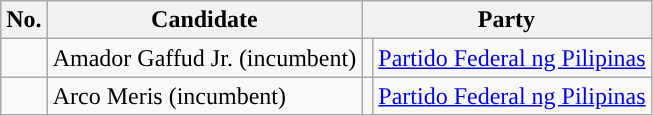<table class="wikitable sortable" style="text-align:left;">
<tr>
<th>No.</th>
<th>Candidate</th>
<th colspan="2">Party</th>
</tr>
<tr>
<td></td>
<td>Amador Gaffud Jr. (incumbent)</td>
<td></td>
<td><a href='#'>Partido Federal ng Pilipinas</a></td>
</tr>
<tr>
<td></td>
<td>Arco Meris (incumbent)</td>
<td></td>
<td><a href='#'>Partido Federal ng Pilipinas</a></td>
</tr>
</table>
